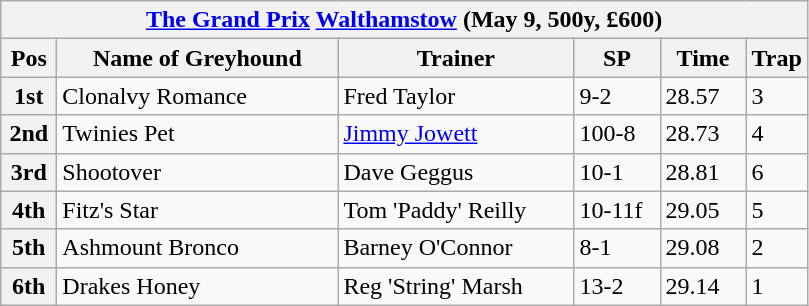<table class="wikitable">
<tr>
<th colspan="6"><a href='#'>The Grand Prix</a> <a href='#'>Walthamstow</a> (May 9, 500y, £600)</th>
</tr>
<tr>
<th width=30>Pos</th>
<th width=180>Name of Greyhound</th>
<th width=150>Trainer</th>
<th width=50>SP</th>
<th width=50>Time</th>
<th width=30>Trap</th>
</tr>
<tr>
<th>1st</th>
<td>Clonalvy Romance</td>
<td>Fred Taylor</td>
<td>9-2</td>
<td>28.57</td>
<td>3</td>
</tr>
<tr>
<th>2nd</th>
<td>Twinies Pet</td>
<td><a href='#'>Jimmy Jowett</a></td>
<td>100-8</td>
<td>28.73</td>
<td>4</td>
</tr>
<tr>
<th>3rd</th>
<td>Shootover</td>
<td>Dave Geggus</td>
<td>10-1</td>
<td>28.81</td>
<td>6</td>
</tr>
<tr>
<th>4th</th>
<td>Fitz's Star</td>
<td>Tom 'Paddy' Reilly</td>
<td>10-11f</td>
<td>29.05</td>
<td>5</td>
</tr>
<tr>
<th>5th</th>
<td>Ashmount Bronco</td>
<td>Barney O'Connor</td>
<td>8-1</td>
<td>29.08</td>
<td>2</td>
</tr>
<tr>
<th>6th</th>
<td>Drakes Honey</td>
<td>Reg 'String' Marsh</td>
<td>13-2</td>
<td>29.14</td>
<td>1</td>
</tr>
</table>
